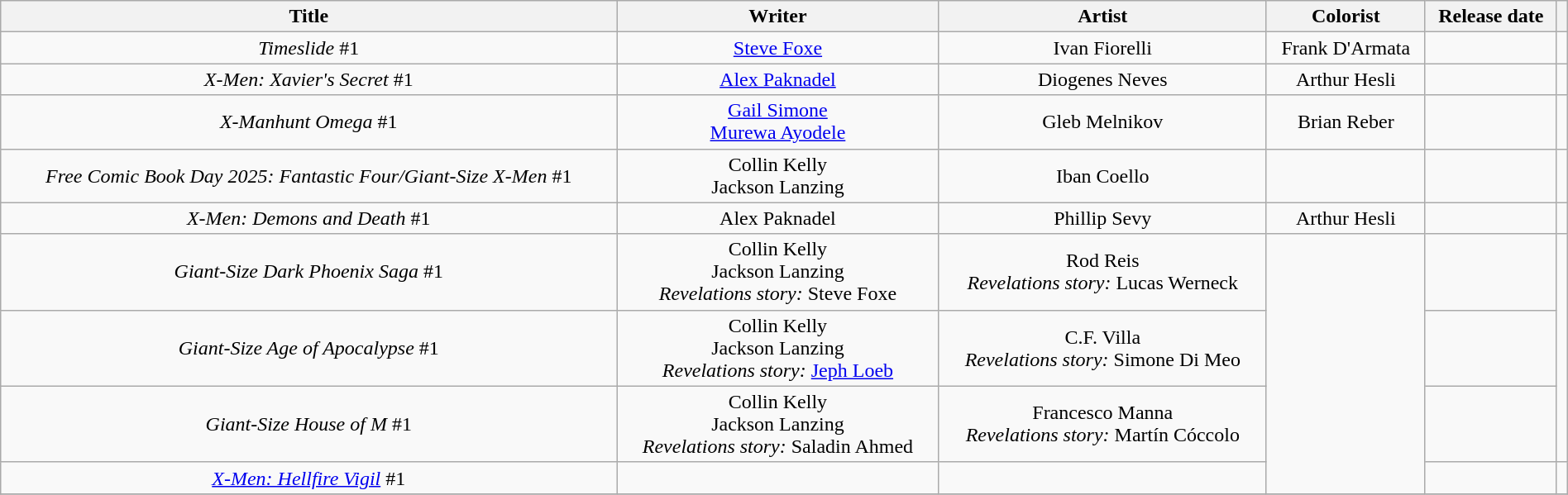<table class="wikitable" style="text-align:center; width:100%;">
<tr>
<th scope="col"  width:15%;>Title</th>
<th scope="col"  width:15%;>Writer</th>
<th scope="col"  width:15%;>Artist</th>
<th scope="col"  width:15%;>Colorist</th>
<th scope="col"  width:15%;>Release date</th>
<th scope="col"  width:5%;></th>
</tr>
<tr>
<td><em>Timeslide</em> #1</td>
<td><a href='#'>Steve Foxe</a></td>
<td>Ivan Fiorelli</td>
<td>Frank D'Armata</td>
<td></td>
<td></td>
</tr>
<tr>
<td><em>X-Men: Xavier's Secret</em> #1</td>
<td><a href='#'>Alex Paknadel</a></td>
<td>Diogenes Neves</td>
<td>Arthur Hesli</td>
<td></td>
<td></td>
</tr>
<tr>
<td><em>X-Manhunt Omega</em> #1</td>
<td><a href='#'>Gail Simone</a><br><a href='#'>Murewa Ayodele</a></td>
<td>Gleb Melnikov</td>
<td>Brian Reber</td>
<td></td>
<td></td>
</tr>
<tr>
<td><em>Free Comic Book Day 2025: Fantastic Four/Giant-Size X-Men</em> #1</td>
<td>Collin Kelly<br>Jackson Lanzing</td>
<td>Iban Coello</td>
<td></td>
<td></td>
<td></td>
</tr>
<tr>
<td><em>X-Men: Demons and Death</em> #1</td>
<td>Alex Paknadel</td>
<td>Phillip Sevy</td>
<td>Arthur Hesli</td>
<td></td>
<td></td>
</tr>
<tr>
<td><em>Giant-Size Dark Phoenix Saga</em> #1</td>
<td>Collin Kelly<br>Jackson Lanzing<br><em>Revelations story:</em> Steve Foxe</td>
<td>Rod Reis<br><em>Revelations story:</em> Lucas Werneck</td>
<td rowspan="4"></td>
<td></td>
<td rowspan="3"></td>
</tr>
<tr>
<td><em>Giant-Size Age of Apocalypse</em> #1</td>
<td>Collin Kelly<br>Jackson Lanzing<br><em>Revelations story:</em> <a href='#'>Jeph Loeb</a></td>
<td>C.F. Villa<br><em>Revelations story:</em> Simone Di Meo</td>
<td></td>
</tr>
<tr>
<td><em>Giant-Size House of M</em> #1</td>
<td>Collin Kelly<br>Jackson Lanzing<br><em>Revelations story:</em> Saladin Ahmed</td>
<td>Francesco Manna<br><em>Revelations story:</em> Martín Cóccolo</td>
<td></td>
</tr>
<tr>
<td><em><a href='#'>X-Men: Hellfire Vigil</a></em> #1</td>
<td></td>
<td></td>
<td></td>
<td></td>
</tr>
<tr>
</tr>
</table>
